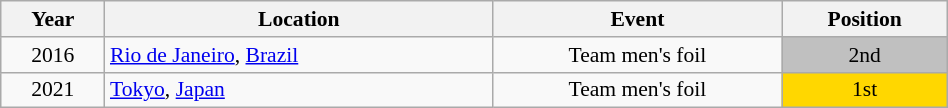<table class="wikitable" width="50%" style="font-size:90%; text-align:center;">
<tr>
<th>Year</th>
<th>Location</th>
<th>Event</th>
<th>Position</th>
</tr>
<tr>
<td>2016</td>
<td align="left"> <a href='#'>Rio de Janeiro</a>, <a href='#'>Brazil</a></td>
<td>Team men's foil</td>
<td bgcolor="silver">2nd</td>
</tr>
<tr>
<td>2021</td>
<td align="left"> <a href='#'>Tokyo</a>, <a href='#'>Japan</a></td>
<td>Team men's foil</td>
<td bgcolor="gold">1st</td>
</tr>
</table>
